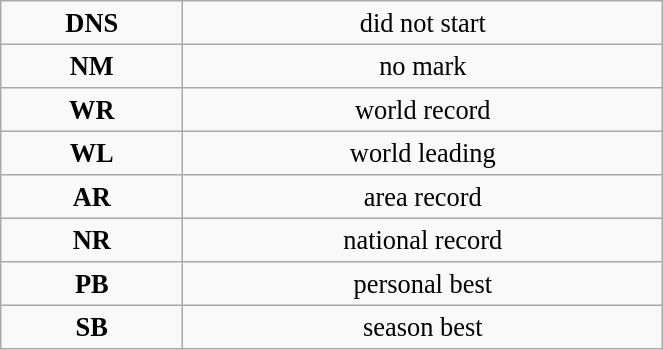<table class="wikitable" style=" text-align:center; font-size:110%;" width="35%">
<tr>
<td><strong>DNS</strong></td>
<td>did not start</td>
</tr>
<tr>
<td><strong>NM</strong></td>
<td>no mark</td>
</tr>
<tr>
<td><strong>WR</strong></td>
<td>world record</td>
</tr>
<tr>
<td><strong>WL</strong></td>
<td>world leading</td>
</tr>
<tr>
<td><strong>AR</strong></td>
<td>area record</td>
</tr>
<tr>
<td><strong>NR</strong></td>
<td>national record</td>
</tr>
<tr>
<td><strong>PB</strong></td>
<td>personal best</td>
</tr>
<tr>
<td><strong>SB</strong></td>
<td>season best</td>
</tr>
</table>
